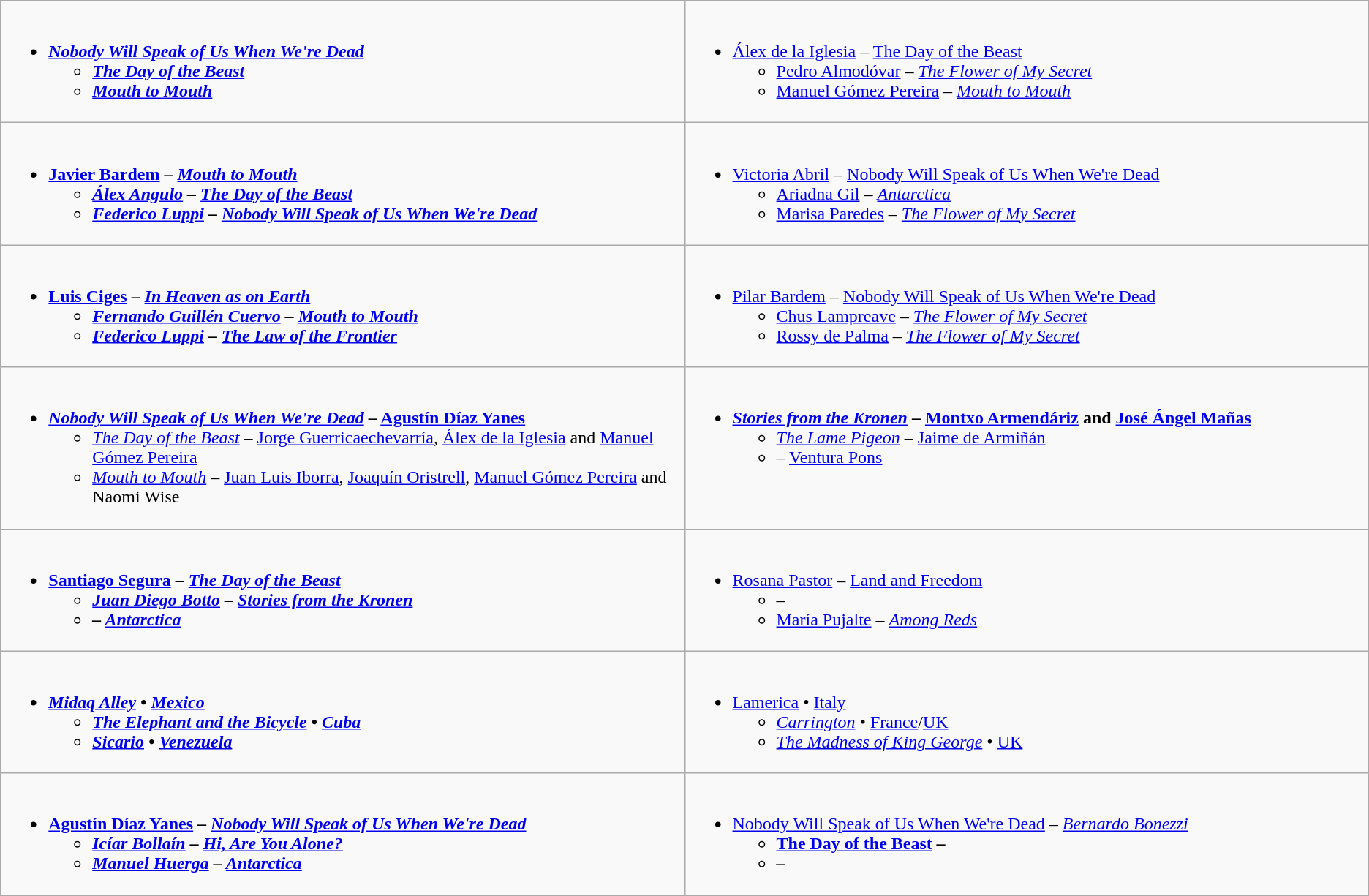<table class=wikitable style="width=100%">
<tr>
<td style="vertical-align:top;" width="50%"><br><ul><li><strong> <em><a href='#'>Nobody Will Speak of Us When We're Dead</a><strong><em><ul><li></em><a href='#'>The Day of the Beast</a><em></li><li></em><a href='#'>Mouth to Mouth</a><em></li></ul></li></ul></td>
<td style="vertical-align:top;" width="50%"><br><ul><li></strong> <a href='#'>Álex de la Iglesia</a> – </em><a href='#'>The Day of the Beast</a></em></strong><ul><li><a href='#'>Pedro Almodóvar</a> – <em><a href='#'>The Flower of My Secret</a></em></li><li><a href='#'>Manuel Gómez Pereira</a> – <em><a href='#'>Mouth to Mouth</a></em></li></ul></li></ul></td>
</tr>
<tr>
<td style="vertical-align:top;" width="50%"><br><ul><li><strong> <a href='#'>Javier Bardem</a> – <em><a href='#'>Mouth to Mouth</a><strong><em><ul><li><a href='#'>Álex Angulo</a> – </em><a href='#'>The Day of the Beast</a><em></li><li><a href='#'>Federico Luppi</a> – </em><a href='#'>Nobody Will Speak of Us When We're Dead</a><em></li></ul></li></ul></td>
<td style="vertical-align:top;" width="50%"><br><ul><li></strong> <a href='#'>Victoria Abril</a> – </em><a href='#'>Nobody Will Speak of Us When We're Dead</a></em></strong><ul><li><a href='#'>Ariadna Gil</a> – <em><a href='#'>Antarctica</a></em></li><li><a href='#'>Marisa Paredes</a> – <em><a href='#'>The Flower of My Secret</a></em></li></ul></li></ul></td>
</tr>
<tr>
<td style="vertical-align:top;" width="50%"><br><ul><li><strong> <a href='#'>Luis Ciges</a> – <em><a href='#'>In Heaven as on Earth</a><strong><em><ul><li><a href='#'>Fernando Guillén Cuervo</a> – </em><a href='#'>Mouth to Mouth</a><em></li><li><a href='#'>Federico Luppi</a> – </em><a href='#'>The Law of the Frontier</a><em></li></ul></li></ul></td>
<td style="vertical-align:top;" width="50%"><br><ul><li></strong> <a href='#'>Pilar Bardem</a> – </em><a href='#'>Nobody Will Speak of Us When We're Dead</a></em></strong><ul><li><a href='#'>Chus Lampreave</a> – <em><a href='#'>The Flower of My Secret</a></em></li><li><a href='#'>Rossy de Palma</a> – <em><a href='#'>The Flower of My Secret</a></em></li></ul></li></ul></td>
</tr>
<tr>
<td style="vertical-align:top;" width="50%"><br><ul><li><strong> <em><a href='#'>Nobody Will Speak of Us When We're Dead</a></em> – <a href='#'>Agustín Díaz Yanes</a></strong><ul><li><em><a href='#'>The Day of the Beast</a></em> – <a href='#'>Jorge Guerricaechevarría</a>, <a href='#'>Álex de la Iglesia</a> and <a href='#'>Manuel Gómez Pereira</a></li><li><em><a href='#'>Mouth to Mouth</a></em> – <a href='#'>Juan Luis Iborra</a>, <a href='#'>Joaquín Oristrell</a>, <a href='#'>Manuel Gómez Pereira</a> and Naomi Wise</li></ul></li></ul></td>
<td style="vertical-align:top;" width="50%"><br><ul><li><strong> <em><a href='#'>Stories from the Kronen</a></em> – <a href='#'>Montxo Armendáriz</a> and <a href='#'>José Ángel Mañas</a></strong><ul><li><em><a href='#'>The Lame Pigeon</a></em> – <a href='#'>Jaime de Armiñán</a></li><li><em></em> – <a href='#'>Ventura Pons</a></li></ul></li></ul></td>
</tr>
<tr>
<td style="vertical-align:top;" width="50%"><br><ul><li><strong> <a href='#'>Santiago Segura</a> – <em><a href='#'>The Day of the Beast</a><strong><em><ul><li><a href='#'>Juan Diego Botto</a> – </em><a href='#'>Stories from the Kronen</a><em></li><li> – </em><a href='#'>Antarctica</a><em></li></ul></li></ul></td>
<td style="vertical-align:top;" width="50%"><br><ul><li></strong> <a href='#'>Rosana Pastor</a> – </em><a href='#'>Land and Freedom</a></em></strong><ul><li> – <em></em></li><li><a href='#'>María Pujalte</a> – <em><a href='#'>Among Reds</a></em></li></ul></li></ul></td>
</tr>
<tr>
<td style="vertical-align:top;" width="50%"><br><ul><li><strong> <em><a href='#'>Midaq Alley</a><strong><em> • <a href='#'>Mexico</a><ul><li></em><a href='#'>The Elephant and the Bicycle</a><em> • <a href='#'>Cuba</a></li><li></em><a href='#'>Sicario</a><em> • <a href='#'>Venezuela</a></li></ul></li></ul></td>
<td style="vertical-align:top;" width="50%"><br><ul><li></strong> </em><a href='#'>Lamerica</a></em></strong> • <a href='#'>Italy</a><ul><li><em><a href='#'>Carrington</a></em> • <a href='#'>France</a>/<a href='#'>UK</a></li><li><em><a href='#'>The Madness of King George</a></em> • <a href='#'>UK</a></li></ul></li></ul></td>
</tr>
<tr>
<td style="vertical-align:top;" width="50%"><br><ul><li><strong> <a href='#'>Agustín Díaz Yanes</a> – <em><a href='#'>Nobody Will Speak of Us When We're Dead</a><strong><em><ul><li><a href='#'>Icíar Bollaín</a> – </em><a href='#'>Hi, Are You Alone?</a><em></li><li><a href='#'>Manuel Huerga</a> – </em><a href='#'>Antarctica</a><em></li></ul></li></ul></td>
<td style="vertical-align:top;" width="50%"><br><ul><li></strong> </em><a href='#'>Nobody Will Speak of Us When We're Dead</a><em> – <a href='#'>Bernardo Bonezzi</a><strong><ul><li></em><a href='#'>The Day of the Beast</a><em> – </li><li></em><em> – </li></ul></li></ul></td>
</tr>
</table>
